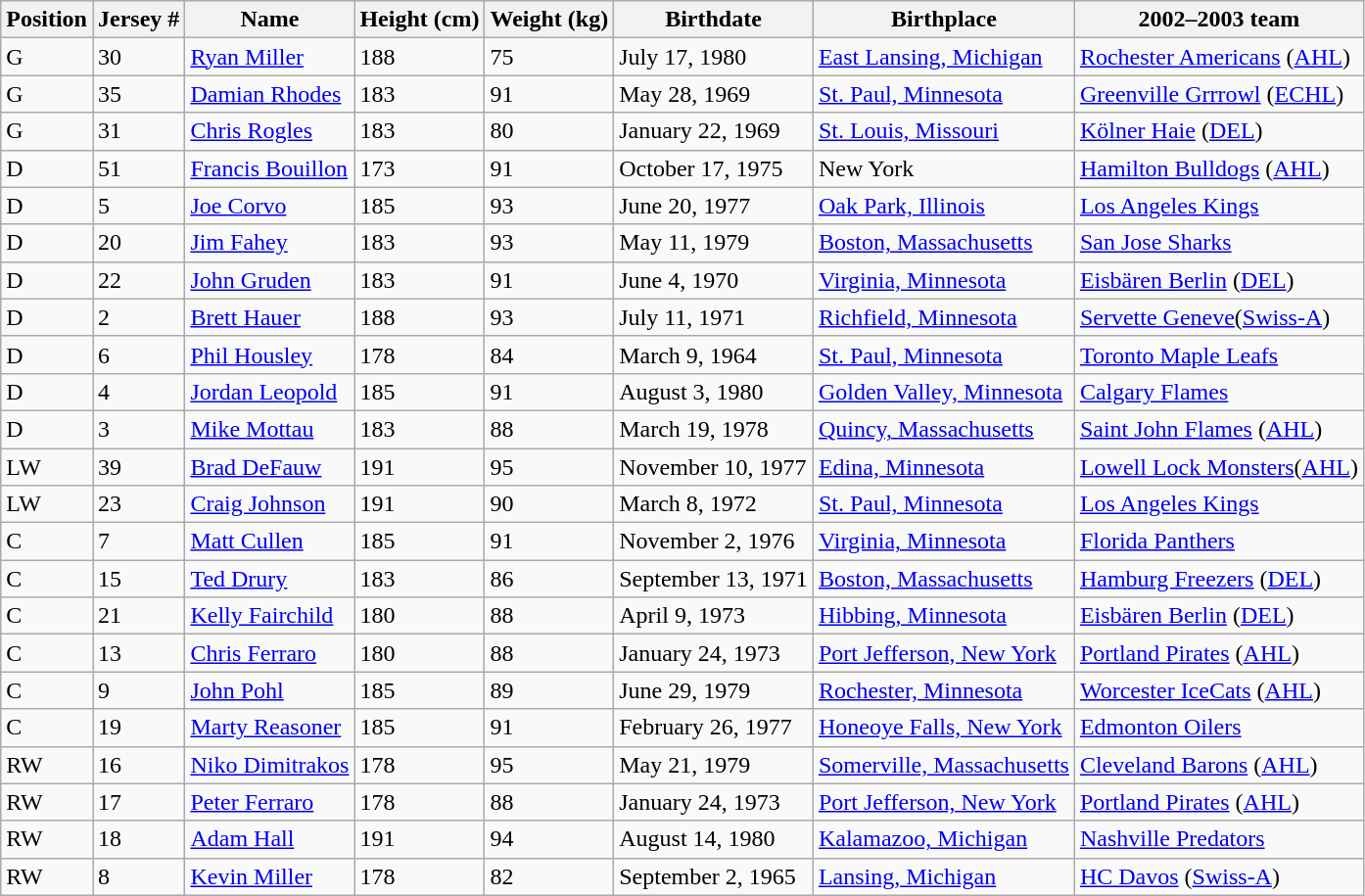<table class="wikitable sortable">
<tr>
<th>Position</th>
<th>Jersey #</th>
<th>Name</th>
<th>Height (cm)</th>
<th>Weight (kg)</th>
<th>Birthdate</th>
<th>Birthplace</th>
<th>2002–2003 team</th>
</tr>
<tr>
<td>G</td>
<td>30</td>
<td><a href='#'>Ryan Miller</a></td>
<td>188</td>
<td>75</td>
<td>July 17, 1980</td>
<td><a href='#'>East Lansing, Michigan</a></td>
<td><a href='#'>Rochester Americans</a> (<a href='#'>AHL</a>)</td>
</tr>
<tr>
<td>G</td>
<td>35</td>
<td><a href='#'>Damian Rhodes</a></td>
<td>183</td>
<td>91</td>
<td>May 28, 1969</td>
<td><a href='#'>St. Paul, Minnesota</a></td>
<td><a href='#'>Greenville Grrrowl</a> (<a href='#'>ECHL</a>)</td>
</tr>
<tr>
<td>G</td>
<td>31</td>
<td><a href='#'>Chris Rogles</a></td>
<td>183</td>
<td>80</td>
<td>January 22, 1969</td>
<td><a href='#'>St. Louis, Missouri</a></td>
<td><a href='#'>Kölner Haie</a> (<a href='#'>DEL</a>)</td>
</tr>
<tr>
<td>D</td>
<td>51</td>
<td><a href='#'>Francis Bouillon</a></td>
<td>173</td>
<td>91</td>
<td>October 17, 1975</td>
<td>New York</td>
<td><a href='#'>Hamilton Bulldogs</a> (<a href='#'>AHL</a>)</td>
</tr>
<tr>
<td>D</td>
<td>5</td>
<td><a href='#'>Joe Corvo</a></td>
<td>185</td>
<td>93</td>
<td>June 20, 1977</td>
<td><a href='#'>Oak Park, Illinois</a></td>
<td><a href='#'>Los Angeles Kings</a></td>
</tr>
<tr>
<td>D</td>
<td>20</td>
<td><a href='#'>Jim Fahey</a></td>
<td>183</td>
<td>93</td>
<td>May 11, 1979</td>
<td><a href='#'>Boston, Massachusetts</a></td>
<td><a href='#'>San Jose Sharks</a></td>
</tr>
<tr>
<td>D</td>
<td>22</td>
<td><a href='#'>John Gruden</a></td>
<td>183</td>
<td>91</td>
<td>June 4, 1970</td>
<td><a href='#'>Virginia, Minnesota</a></td>
<td><a href='#'>Eisbären Berlin</a> (<a href='#'>DEL</a>)</td>
</tr>
<tr>
<td>D</td>
<td>2</td>
<td><a href='#'>Brett Hauer</a></td>
<td>188</td>
<td>93</td>
<td>July 11, 1971</td>
<td><a href='#'>Richfield, Minnesota</a></td>
<td><a href='#'>Servette Geneve</a>(<a href='#'>Swiss-A</a>)</td>
</tr>
<tr>
<td>D</td>
<td>6</td>
<td><a href='#'>Phil Housley</a></td>
<td>178</td>
<td>84</td>
<td>March 9, 1964</td>
<td><a href='#'>St. Paul, Minnesota</a></td>
<td><a href='#'>Toronto Maple Leafs</a></td>
</tr>
<tr>
<td>D</td>
<td>4</td>
<td><a href='#'>Jordan Leopold</a></td>
<td>185</td>
<td>91</td>
<td>August 3, 1980</td>
<td><a href='#'>Golden Valley, Minnesota</a></td>
<td><a href='#'>Calgary Flames</a></td>
</tr>
<tr>
<td>D</td>
<td>3</td>
<td><a href='#'>Mike Mottau</a></td>
<td>183</td>
<td>88</td>
<td>March 19, 1978</td>
<td><a href='#'>Quincy, Massachusetts</a></td>
<td><a href='#'>Saint John Flames</a> (<a href='#'>AHL</a>)</td>
</tr>
<tr>
<td>LW</td>
<td>39</td>
<td><a href='#'>Brad DeFauw</a></td>
<td>191</td>
<td>95</td>
<td>November 10, 1977</td>
<td><a href='#'>Edina, Minnesota</a></td>
<td><a href='#'>Lowell Lock Monsters</a>(<a href='#'>AHL</a>)</td>
</tr>
<tr>
<td>LW</td>
<td>23</td>
<td><a href='#'>Craig Johnson</a></td>
<td>191</td>
<td>90</td>
<td>March 8, 1972</td>
<td><a href='#'>St. Paul, Minnesota</a></td>
<td><a href='#'>Los Angeles Kings</a></td>
</tr>
<tr>
<td>C</td>
<td>7</td>
<td><a href='#'>Matt Cullen</a></td>
<td>185</td>
<td>91</td>
<td>November 2, 1976</td>
<td><a href='#'>Virginia, Minnesota</a></td>
<td><a href='#'>Florida Panthers</a></td>
</tr>
<tr>
<td>C</td>
<td>15</td>
<td><a href='#'>Ted Drury</a></td>
<td>183</td>
<td>86</td>
<td>September 13, 1971</td>
<td><a href='#'>Boston, Massachusetts</a></td>
<td><a href='#'>Hamburg Freezers</a> (<a href='#'>DEL</a>)</td>
</tr>
<tr>
<td>C</td>
<td>21</td>
<td><a href='#'>Kelly Fairchild</a></td>
<td>180</td>
<td>88</td>
<td>April 9, 1973</td>
<td><a href='#'>Hibbing, Minnesota</a></td>
<td><a href='#'>Eisbären Berlin</a> (<a href='#'>DEL</a>)</td>
</tr>
<tr>
<td>C</td>
<td>13</td>
<td><a href='#'>Chris Ferraro</a></td>
<td>180</td>
<td>88</td>
<td>January 24, 1973</td>
<td><a href='#'>Port Jefferson, New York</a></td>
<td><a href='#'>Portland Pirates</a> (<a href='#'>AHL</a>)</td>
</tr>
<tr>
<td>C</td>
<td>9</td>
<td><a href='#'>John Pohl</a></td>
<td>185</td>
<td>89</td>
<td>June 29, 1979</td>
<td><a href='#'>Rochester, Minnesota</a></td>
<td><a href='#'>Worcester IceCats</a> (<a href='#'>AHL</a>)</td>
</tr>
<tr>
<td>C</td>
<td>19</td>
<td><a href='#'>Marty Reasoner</a></td>
<td>185</td>
<td>91</td>
<td>February 26, 1977</td>
<td><a href='#'>Honeoye Falls, New York</a></td>
<td><a href='#'>Edmonton Oilers</a></td>
</tr>
<tr>
<td>RW</td>
<td>16</td>
<td><a href='#'>Niko Dimitrakos</a></td>
<td>178</td>
<td>95</td>
<td>May 21, 1979</td>
<td><a href='#'>Somerville, Massachusetts</a></td>
<td><a href='#'>Cleveland Barons</a> (<a href='#'>AHL</a>)</td>
</tr>
<tr>
<td>RW</td>
<td>17</td>
<td><a href='#'>Peter Ferraro</a></td>
<td>178</td>
<td>88</td>
<td>January 24, 1973</td>
<td><a href='#'>Port Jefferson, New York</a></td>
<td><a href='#'>Portland Pirates</a> (<a href='#'>AHL</a>)</td>
</tr>
<tr>
<td>RW</td>
<td>18</td>
<td><a href='#'>Adam Hall</a></td>
<td>191</td>
<td>94</td>
<td>August 14, 1980</td>
<td><a href='#'>Kalamazoo, Michigan</a></td>
<td><a href='#'>Nashville Predators</a></td>
</tr>
<tr>
<td>RW</td>
<td>8</td>
<td><a href='#'>Kevin Miller</a></td>
<td>178</td>
<td>82</td>
<td>September 2, 1965</td>
<td><a href='#'>Lansing, Michigan</a></td>
<td><a href='#'>HC Davos</a> (<a href='#'>Swiss-A</a>)</td>
</tr>
</table>
